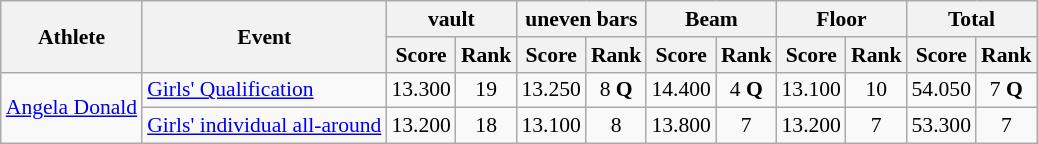<table class="wikitable" style="font-size:90%;">
<tr>
<th rowspan=2>Athlete</th>
<th rowspan=2>Event</th>
<th colspan=2>vault</th>
<th colspan=2>uneven bars</th>
<th colspan=2>Beam</th>
<th colspan=2>Floor</th>
<th colspan=2>Total</th>
</tr>
<tr>
<th>Score</th>
<th>Rank</th>
<th>Score</th>
<th>Rank</th>
<th>Score</th>
<th>Rank</th>
<th>Score</th>
<th>Rank</th>
<th>Score</th>
<th>Rank</th>
</tr>
<tr>
<td rowspan=2><a href='#'>Angela Donald</a></td>
<td><a href='#'>Girls' Qualification</a></td>
<td align=center>13.300</td>
<td align=center>19</td>
<td align=center>13.250</td>
<td align=center>8 <strong>Q</strong></td>
<td align=center>14.400</td>
<td align=center>4 <strong>Q</strong></td>
<td align=center>13.100</td>
<td align=center>10</td>
<td align=center>54.050</td>
<td align=center>7 <strong>Q</strong></td>
</tr>
<tr>
<td><a href='#'>Girls' individual all-around</a></td>
<td align=center>13.200</td>
<td align=center>18</td>
<td align=center>13.100</td>
<td align=center>8</td>
<td align=center>13.800</td>
<td align=center>7</td>
<td align=center>13.200</td>
<td align=center>7</td>
<td align=center>53.300</td>
<td align=center>7</td>
</tr>
</table>
